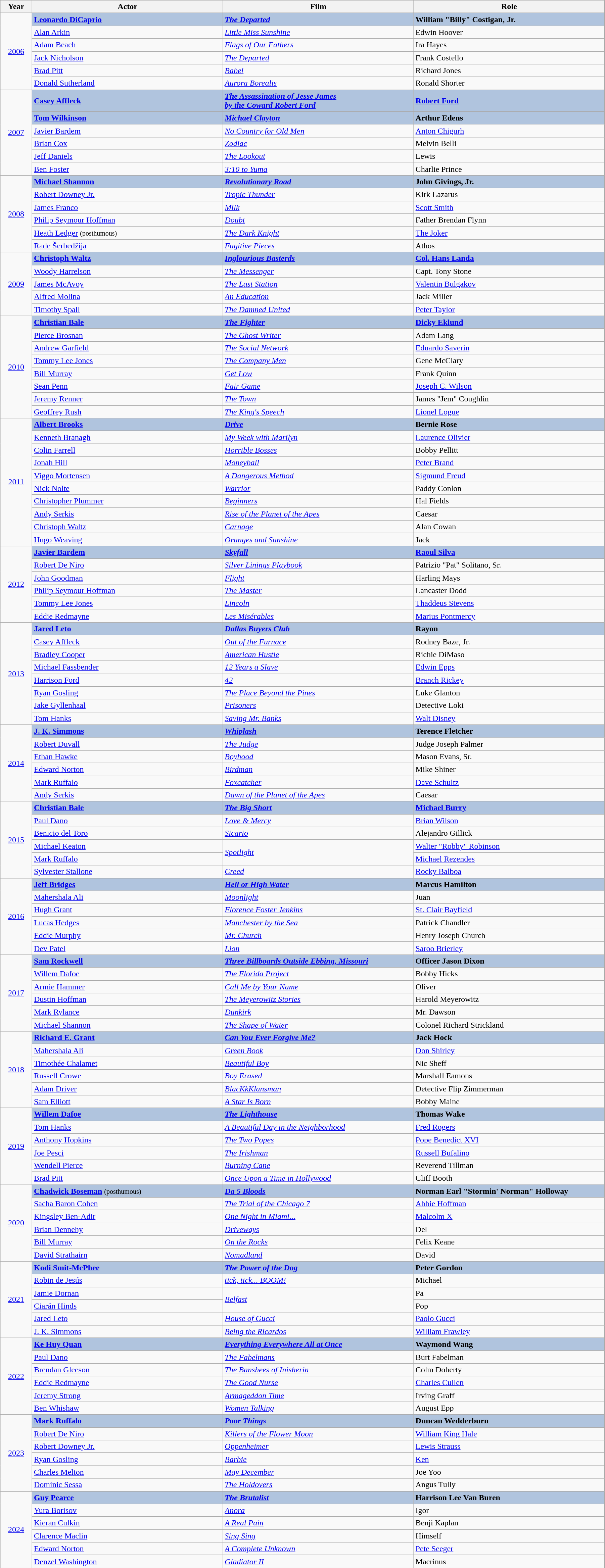<table class="wikitable" width="95%" cellpadding="5">
<tr>
<th width="5%">Year</th>
<th width="30%">Actor</th>
<th width="30%">Film</th>
<th width="30%">Role</th>
</tr>
<tr>
<td rowspan="6" style="text-align:center;"><a href='#'>2006</a><br></td>
<td style="background:#B0C4DE;"><strong><a href='#'>Leonardo DiCaprio</a></strong></td>
<td style="background:#B0C4DE;"><strong><em><a href='#'>The Departed</a></em></strong></td>
<td style="background:#B0C4DE;"><strong>William "Billy" Costigan, Jr.</strong></td>
</tr>
<tr>
<td><a href='#'>Alan Arkin</a></td>
<td><em><a href='#'>Little Miss Sunshine</a></em></td>
<td>Edwin Hoover</td>
</tr>
<tr>
<td><a href='#'>Adam Beach</a></td>
<td><em><a href='#'>Flags of Our Fathers</a></em></td>
<td>Ira Hayes</td>
</tr>
<tr>
<td><a href='#'>Jack Nicholson</a></td>
<td><em><a href='#'>The Departed</a></em></td>
<td>Frank Costello</td>
</tr>
<tr>
<td><a href='#'>Brad Pitt</a></td>
<td><em><a href='#'>Babel</a></em></td>
<td>Richard Jones</td>
</tr>
<tr>
<td><a href='#'>Donald Sutherland</a></td>
<td><em><a href='#'>Aurora Borealis</a></em></td>
<td>Ronald Shorter</td>
</tr>
<tr>
<td rowspan="6" style="text-align:center;"><a href='#'>2007</a><br></td>
<td style="background:#B0C4DE;"><strong><a href='#'>Casey Affleck</a></strong></td>
<td style="background:#B0C4DE;"><strong><em><a href='#'>The Assassination of Jesse James <br> by the Coward Robert Ford</a></em></strong></td>
<td style="background:#B0C4DE;"><strong><a href='#'>Robert Ford</a> </strong></td>
</tr>
<tr>
<td style="background:#B0C4DE;"><strong><a href='#'>Tom Wilkinson</a></strong></td>
<td style="background:#B0C4DE;"><strong><em><a href='#'>Michael Clayton</a></em></strong></td>
<td style="background:#B0C4DE;"><strong>Arthur Edens </strong></td>
</tr>
<tr>
<td><a href='#'>Javier Bardem</a></td>
<td><em><a href='#'>No Country for Old Men</a></em></td>
<td><a href='#'>Anton Chigurh</a></td>
</tr>
<tr>
<td><a href='#'>Brian Cox</a></td>
<td><em><a href='#'>Zodiac</a></em></td>
<td>Melvin Belli</td>
</tr>
<tr>
<td><a href='#'>Jeff Daniels</a></td>
<td><em><a href='#'>The Lookout</a></em></td>
<td>Lewis</td>
</tr>
<tr>
<td><a href='#'>Ben Foster</a></td>
<td><em><a href='#'>3:10 to Yuma</a></em></td>
<td>Charlie Prince</td>
</tr>
<tr>
<td rowspan="6" style="text-align:center;"><a href='#'>2008</a><br></td>
<td style="background:#B0C4DE;"><strong><a href='#'>Michael Shannon</a></strong></td>
<td style="background:#B0C4DE;"><strong><em><a href='#'>Revolutionary Road</a></em></strong></td>
<td style="background:#B0C4DE;"><strong>John Givings, Jr. </strong></td>
</tr>
<tr>
<td><a href='#'>Robert Downey Jr.</a></td>
<td><em><a href='#'>Tropic Thunder</a></em></td>
<td>Kirk Lazarus</td>
</tr>
<tr>
<td><a href='#'>James Franco</a></td>
<td><em><a href='#'>Milk</a></em></td>
<td><a href='#'>Scott Smith</a></td>
</tr>
<tr>
<td><a href='#'>Philip Seymour Hoffman</a></td>
<td><em><a href='#'>Doubt</a></em></td>
<td>Father Brendan Flynn</td>
</tr>
<tr>
<td><a href='#'>Heath Ledger</a> <small>(posthumous)</small></td>
<td><em><a href='#'>The Dark Knight</a></em></td>
<td><a href='#'>The Joker</a></td>
</tr>
<tr>
<td><a href='#'>Rade Šerbedžija</a></td>
<td><em><a href='#'>Fugitive Pieces</a></em></td>
<td>Athos</td>
</tr>
<tr>
<td rowspan="5" style="text-align:center;"><a href='#'>2009</a><br></td>
<td style="background:#B0C4DE;"><strong><a href='#'>Christoph Waltz</a></strong></td>
<td style="background:#B0C4DE;"><strong><em><a href='#'>Inglourious Basterds</a></em></strong></td>
<td style="background:#B0C4DE;"><strong><a href='#'>Col. Hans Landa</a> </strong></td>
</tr>
<tr>
<td><a href='#'>Woody Harrelson</a></td>
<td><em><a href='#'>The Messenger</a></em></td>
<td>Capt. Tony Stone</td>
</tr>
<tr>
<td><a href='#'>James McAvoy</a></td>
<td><em><a href='#'>The Last Station</a></em></td>
<td><a href='#'>Valentin Bulgakov</a></td>
</tr>
<tr>
<td><a href='#'>Alfred Molina</a></td>
<td><em><a href='#'>An Education</a></em></td>
<td>Jack Miller</td>
</tr>
<tr>
<td><a href='#'>Timothy Spall</a></td>
<td><em><a href='#'>The Damned United</a></em></td>
<td><a href='#'>Peter Taylor</a></td>
</tr>
<tr>
<td rowspan="8" style="text-align:center;"><a href='#'>2010</a><br></td>
<td style="background:#B0C4DE;"><strong><a href='#'>Christian Bale</a></strong></td>
<td style="background:#B0C4DE;"><strong><em><a href='#'>The Fighter</a></em></strong></td>
<td style="background:#B0C4DE;"><strong><a href='#'>Dicky Eklund</a> </strong></td>
</tr>
<tr>
<td><a href='#'>Pierce Brosnan</a></td>
<td><em><a href='#'>The Ghost Writer</a></em></td>
<td>Adam Lang</td>
</tr>
<tr>
<td><a href='#'>Andrew Garfield</a></td>
<td><em><a href='#'>The Social Network</a></em></td>
<td><a href='#'>Eduardo Saverin</a></td>
</tr>
<tr>
<td><a href='#'>Tommy Lee Jones</a></td>
<td><em><a href='#'>The Company Men</a></em></td>
<td>Gene McClary</td>
</tr>
<tr>
<td><a href='#'>Bill Murray</a></td>
<td><em><a href='#'>Get Low</a></em></td>
<td>Frank Quinn</td>
</tr>
<tr>
<td><a href='#'>Sean Penn</a></td>
<td><em><a href='#'>Fair Game</a></em></td>
<td><a href='#'>Joseph C. Wilson</a></td>
</tr>
<tr>
<td><a href='#'>Jeremy Renner</a></td>
<td><em><a href='#'>The Town</a></em></td>
<td>James "Jem" Coughlin</td>
</tr>
<tr>
<td><a href='#'>Geoffrey Rush</a></td>
<td><em><a href='#'>The King's Speech</a></em></td>
<td><a href='#'>Lionel Logue</a></td>
</tr>
<tr>
<td rowspan="10" style="text-align:center;"><a href='#'>2011</a><br></td>
<td style="background:#B0C4DE;"><strong><a href='#'>Albert Brooks</a></strong></td>
<td style="background:#B0C4DE;"><strong><em><a href='#'>Drive</a></em></strong></td>
<td style="background:#B0C4DE;"><strong>Bernie Rose</strong></td>
</tr>
<tr>
<td><a href='#'>Kenneth Branagh</a></td>
<td><em><a href='#'>My Week with Marilyn</a></em></td>
<td><a href='#'>Laurence Olivier</a></td>
</tr>
<tr>
<td><a href='#'>Colin Farrell</a></td>
<td><em><a href='#'>Horrible Bosses</a></em></td>
<td>Bobby Pellitt</td>
</tr>
<tr>
<td><a href='#'>Jonah Hill</a></td>
<td><em><a href='#'>Moneyball</a></em></td>
<td><a href='#'>Peter Brand</a></td>
</tr>
<tr>
<td><a href='#'>Viggo Mortensen</a></td>
<td><em><a href='#'>A Dangerous Method</a></em></td>
<td><a href='#'>Sigmund Freud</a></td>
</tr>
<tr>
<td><a href='#'>Nick Nolte</a></td>
<td><em><a href='#'>Warrior</a></em></td>
<td>Paddy Conlon</td>
</tr>
<tr>
<td><a href='#'>Christopher Plummer</a></td>
<td><em><a href='#'>Beginners</a></em></td>
<td>Hal Fields</td>
</tr>
<tr>
<td><a href='#'>Andy Serkis</a></td>
<td><em><a href='#'>Rise of the Planet of the Apes</a></em></td>
<td>Caesar</td>
</tr>
<tr>
<td><a href='#'>Christoph Waltz</a></td>
<td><em><a href='#'>Carnage</a></em></td>
<td>Alan Cowan</td>
</tr>
<tr>
<td><a href='#'>Hugo Weaving</a></td>
<td><em><a href='#'>Oranges and Sunshine</a></em></td>
<td>Jack</td>
</tr>
<tr>
<td rowspan="6" style="text-align:center;"><a href='#'>2012</a><br></td>
<td style="background:#B0C4DE;"><strong><a href='#'>Javier Bardem</a></strong></td>
<td style="background:#B0C4DE;"><strong><em><a href='#'>Skyfall</a></em></strong></td>
<td style="background:#B0C4DE;"><strong><a href='#'>Raoul Silva</a></strong></td>
</tr>
<tr>
<td><a href='#'>Robert De Niro</a></td>
<td><em><a href='#'>Silver Linings Playbook</a></em></td>
<td>Patrizio "Pat" Solitano, Sr.</td>
</tr>
<tr>
<td><a href='#'>John Goodman</a></td>
<td><em><a href='#'>Flight</a></em></td>
<td>Harling Mays</td>
</tr>
<tr>
<td><a href='#'>Philip Seymour Hoffman</a></td>
<td><em><a href='#'>The Master</a></em></td>
<td>Lancaster Dodd</td>
</tr>
<tr>
<td><a href='#'>Tommy Lee Jones</a></td>
<td><em><a href='#'>Lincoln</a></em></td>
<td><a href='#'>Thaddeus Stevens</a></td>
</tr>
<tr>
<td><a href='#'>Eddie Redmayne</a></td>
<td><em><a href='#'>Les Misérables</a></em></td>
<td><a href='#'>Marius Pontmercy</a></td>
</tr>
<tr>
<td rowspan="8" style="text-align:center;"><a href='#'>2013</a><br></td>
<td style="background:#B0C4DE;"><strong><a href='#'>Jared Leto</a></strong></td>
<td style="background:#B0C4DE;"><strong><em><a href='#'>Dallas Buyers Club</a></em></strong></td>
<td style="background:#B0C4DE;"><strong>Rayon </strong></td>
</tr>
<tr>
<td><a href='#'>Casey Affleck</a></td>
<td><em><a href='#'>Out of the Furnace</a></em></td>
<td>Rodney Baze, Jr.</td>
</tr>
<tr>
<td><a href='#'>Bradley Cooper</a></td>
<td><em><a href='#'>American Hustle</a></em></td>
<td>Richie DiMaso</td>
</tr>
<tr>
<td><a href='#'>Michael Fassbender</a></td>
<td><em><a href='#'>12 Years a Slave</a></em></td>
<td><a href='#'>Edwin Epps</a></td>
</tr>
<tr>
<td><a href='#'>Harrison Ford</a></td>
<td><em><a href='#'>42</a></em></td>
<td><a href='#'>Branch Rickey</a></td>
</tr>
<tr>
<td><a href='#'>Ryan Gosling</a></td>
<td><em><a href='#'>The Place Beyond the Pines</a></em></td>
<td>Luke Glanton</td>
</tr>
<tr>
<td><a href='#'>Jake Gyllenhaal</a></td>
<td><em><a href='#'>Prisoners</a></em></td>
<td>Detective Loki</td>
</tr>
<tr>
<td><a href='#'>Tom Hanks</a></td>
<td><em><a href='#'>Saving Mr. Banks</a></em></td>
<td><a href='#'>Walt Disney</a></td>
</tr>
<tr>
<td rowspan="6" style="text-align:center;"><a href='#'>2014</a><br></td>
<td style="background:#B0C4DE;"><strong><a href='#'>J. K. Simmons</a></strong></td>
<td style="background:#B0C4DE;"><strong><em><a href='#'>Whiplash</a></em></strong></td>
<td style="background:#B0C4DE;"><strong>Terence Fletcher </strong></td>
</tr>
<tr>
<td><a href='#'>Robert Duvall</a></td>
<td><em><a href='#'>The Judge</a></em></td>
<td>Judge Joseph Palmer</td>
</tr>
<tr>
<td><a href='#'>Ethan Hawke</a></td>
<td><em><a href='#'>Boyhood</a></em></td>
<td>Mason Evans, Sr.</td>
</tr>
<tr>
<td><a href='#'>Edward Norton</a></td>
<td><em><a href='#'>Birdman</a></em></td>
<td>Mike Shiner</td>
</tr>
<tr>
<td><a href='#'>Mark Ruffalo</a></td>
<td><em><a href='#'>Foxcatcher</a></em></td>
<td><a href='#'>Dave Schultz</a></td>
</tr>
<tr>
<td><a href='#'>Andy Serkis</a></td>
<td><em><a href='#'>Dawn of the Planet of the Apes</a></em></td>
<td>Caesar</td>
</tr>
<tr>
<td rowspan="6" style="text-align:center;"><a href='#'>2015</a><br></td>
<td style="background:#B0C4DE;"><strong><a href='#'>Christian Bale</a></strong></td>
<td style="background:#B0C4DE;"><strong><em><a href='#'>The Big Short</a></em></strong></td>
<td style="background:#B0C4DE;"><strong><a href='#'>Michael Burry</a> </strong></td>
</tr>
<tr>
<td><a href='#'>Paul Dano</a></td>
<td><em><a href='#'>Love & Mercy</a></em></td>
<td><a href='#'>Brian Wilson</a></td>
</tr>
<tr>
<td><a href='#'>Benicio del Toro</a></td>
<td><em><a href='#'>Sicario</a></em></td>
<td>Alejandro Gillick</td>
</tr>
<tr>
<td><a href='#'>Michael Keaton</a></td>
<td rowspan=2><em><a href='#'>Spotlight</a></em></td>
<td><a href='#'>Walter "Robby" Robinson</a></td>
</tr>
<tr>
<td><a href='#'>Mark Ruffalo</a></td>
<td><a href='#'>Michael Rezendes</a></td>
</tr>
<tr>
<td><a href='#'>Sylvester Stallone</a></td>
<td><em><a href='#'>Creed</a></em></td>
<td><a href='#'>Rocky Balboa</a></td>
</tr>
<tr>
<td rowspan="6" style="text-align:center;"><a href='#'>2016</a></td>
<td style="background:#B0C4DE;"><strong><a href='#'>Jeff Bridges</a></strong></td>
<td style="background:#B0C4DE;"><strong><em><a href='#'>Hell or High Water</a></em></strong></td>
<td style="background:#B0C4DE;"><strong>Marcus Hamilton</strong></td>
</tr>
<tr>
<td><a href='#'>Mahershala Ali</a></td>
<td><em><a href='#'>Moonlight</a></em></td>
<td>Juan</td>
</tr>
<tr>
<td><a href='#'>Hugh Grant</a></td>
<td><em><a href='#'>Florence Foster Jenkins</a></em></td>
<td><a href='#'>St. Clair Bayfield</a></td>
</tr>
<tr>
<td><a href='#'>Lucas Hedges</a></td>
<td><em><a href='#'>Manchester by the Sea</a></em></td>
<td>Patrick Chandler</td>
</tr>
<tr>
<td><a href='#'>Eddie Murphy</a></td>
<td><em><a href='#'>Mr. Church</a></em></td>
<td>Henry Joseph Church</td>
</tr>
<tr>
<td><a href='#'>Dev Patel</a></td>
<td><em><a href='#'>Lion</a></em></td>
<td><a href='#'>Saroo Brierley</a></td>
</tr>
<tr>
<td rowspan="6" style="text-align:center;"><a href='#'>2017</a><br></td>
<td style="background:#B0C4DE;"><strong><a href='#'>Sam Rockwell</a></strong></td>
<td style="background:#B0C4DE;"><strong><em><a href='#'>Three Billboards Outside Ebbing, Missouri</a></em></strong></td>
<td style="background:#B0C4DE;"><strong>Officer Jason Dixon</strong></td>
</tr>
<tr>
<td><a href='#'>Willem Dafoe</a></td>
<td><em><a href='#'>The Florida Project</a></em></td>
<td>Bobby Hicks</td>
</tr>
<tr>
<td><a href='#'>Armie Hammer</a></td>
<td><em><a href='#'>Call Me by Your Name</a></em></td>
<td>Oliver</td>
</tr>
<tr>
<td><a href='#'>Dustin Hoffman</a></td>
<td><em><a href='#'>The Meyerowitz Stories</a></em></td>
<td>Harold Meyerowitz</td>
</tr>
<tr>
<td><a href='#'>Mark Rylance</a></td>
<td><em><a href='#'>Dunkirk</a></em></td>
<td>Mr. Dawson</td>
</tr>
<tr>
<td><a href='#'>Michael Shannon</a></td>
<td><em><a href='#'>The Shape of Water</a></em></td>
<td>Colonel Richard Strickland</td>
</tr>
<tr>
<td rowspan="6" style="text-align:center;"><a href='#'>2018</a><br></td>
<td style="background:#B0C4DE;"><strong><a href='#'>Richard E. Grant</a></strong></td>
<td style="background:#B0C4DE;"><strong><em><a href='#'>Can You Ever Forgive Me?</a></em></strong></td>
<td style="background:#B0C4DE;"><strong>Jack Hock</strong></td>
</tr>
<tr>
<td><a href='#'>Mahershala Ali</a></td>
<td><em><a href='#'>Green Book</a></em></td>
<td><a href='#'>Don Shirley</a></td>
</tr>
<tr>
<td><a href='#'>Timothée Chalamet</a></td>
<td><em><a href='#'>Beautiful Boy</a></em></td>
<td>Nic Sheff</td>
</tr>
<tr>
<td><a href='#'>Russell Crowe</a></td>
<td><em><a href='#'>Boy Erased</a></em></td>
<td>Marshall Eamons</td>
</tr>
<tr>
<td><a href='#'>Adam Driver</a></td>
<td><em><a href='#'>BlacKkKlansman</a></em></td>
<td>Detective Flip Zimmerman</td>
</tr>
<tr>
<td><a href='#'>Sam Elliott</a></td>
<td><em><a href='#'>A Star Is Born</a></em></td>
<td>Bobby Maine</td>
</tr>
<tr>
<td rowspan="6" style="text-align:center;"><a href='#'>2019</a><br></td>
<td style="background:#B0C4DE;"><strong><a href='#'>Willem Dafoe</a></strong></td>
<td style="background:#B0C4DE;"><strong><em><a href='#'>The Lighthouse</a></em></strong></td>
<td style="background:#B0C4DE;"><strong>Thomas Wake</strong></td>
</tr>
<tr>
<td><a href='#'>Tom Hanks</a></td>
<td><em><a href='#'>A Beautiful Day in the Neighborhood</a></em></td>
<td><a href='#'>Fred Rogers</a></td>
</tr>
<tr>
<td><a href='#'>Anthony Hopkins</a></td>
<td><em><a href='#'>The Two Popes</a></em></td>
<td><a href='#'>Pope Benedict XVI</a></td>
</tr>
<tr>
<td><a href='#'>Joe Pesci</a></td>
<td><em><a href='#'>The Irishman</a></em></td>
<td><a href='#'>Russell Bufalino</a></td>
</tr>
<tr>
<td><a href='#'>Wendell Pierce</a></td>
<td><em><a href='#'>Burning Cane</a></em></td>
<td>Reverend Tillman</td>
</tr>
<tr>
<td><a href='#'>Brad Pitt</a></td>
<td><em><a href='#'>Once Upon a Time in Hollywood</a></em></td>
<td>Cliff Booth</td>
</tr>
<tr>
<td rowspan="6" style="text-align:center;"><a href='#'>2020</a><br></td>
<td style="background:#B0C4DE;"><strong><a href='#'>Chadwick Boseman</a></strong> <small>(posthumous)</small></td>
<td style="background:#B0C4DE;"><strong><em><a href='#'>Da 5 Bloods</a></em></strong></td>
<td style="background:#B0C4DE;"><strong> Norman Earl "Stormin' Norman" Holloway</strong></td>
</tr>
<tr>
<td><a href='#'>Sacha Baron Cohen</a></td>
<td><em><a href='#'>The Trial of the Chicago 7</a></em></td>
<td><a href='#'>Abbie Hoffman</a></td>
</tr>
<tr>
<td><a href='#'>Kingsley Ben-Adir</a></td>
<td><em><a href='#'>One Night in Miami...</a></em></td>
<td><a href='#'>Malcolm X</a></td>
</tr>
<tr>
<td><a href='#'>Brian Dennehy</a></td>
<td><em><a href='#'>Driveways</a></em></td>
<td>Del</td>
</tr>
<tr>
<td><a href='#'>Bill Murray</a></td>
<td><em><a href='#'>On the Rocks</a></em></td>
<td>Felix Keane</td>
</tr>
<tr>
<td><a href='#'>David Strathairn</a></td>
<td><em><a href='#'>Nomadland</a></em></td>
<td>David</td>
</tr>
<tr>
<td rowspan="6" style="text-align:center;"><a href='#'>2021</a><br></td>
<td style="background:#B0C4DE;"><strong><a href='#'>Kodi Smit-McPhee</a></strong></td>
<td style="background:#B0C4DE;"><strong><em><a href='#'>The Power of the Dog</a></em></strong></td>
<td style="background:#B0C4DE;"><strong>Peter Gordon</strong></td>
</tr>
<tr>
<td><a href='#'>Robin de Jesús</a></td>
<td><em><a href='#'>tick, tick... BOOM!</a></em></td>
<td>Michael</td>
</tr>
<tr>
<td><a href='#'>Jamie Dornan</a></td>
<td rowspan="2"><em><a href='#'>Belfast</a></em></td>
<td>Pa</td>
</tr>
<tr>
<td><a href='#'>Ciarán Hinds</a></td>
<td>Pop</td>
</tr>
<tr>
<td><a href='#'>Jared Leto</a></td>
<td><em><a href='#'>House of Gucci</a></em></td>
<td><a href='#'>Paolo Gucci</a></td>
</tr>
<tr>
<td><a href='#'>J. K. Simmons</a></td>
<td><em><a href='#'>Being the Ricardos</a></em></td>
<td><a href='#'>William Frawley</a></td>
</tr>
<tr>
<td rowspan="7" style="text-align:center;"><a href='#'>2022</a></td>
</tr>
<tr>
<td style="background:#B0C4DE;"><strong><a href='#'>Ke Huy Quan</a></strong></td>
<td style="background:#B0C4DE;"><strong><em><a href='#'>Everything Everywhere All at Once</a></em></strong></td>
<td style="background:#B0C4DE;"><strong>Waymond Wang</strong></td>
</tr>
<tr>
<td><a href='#'>Paul Dano</a></td>
<td><em><a href='#'>The Fabelmans</a></em></td>
<td>Burt Fabelman</td>
</tr>
<tr>
<td><a href='#'>Brendan Gleeson</a></td>
<td><em><a href='#'>The Banshees of Inisherin</a></em></td>
<td>Colm Doherty</td>
</tr>
<tr>
<td><a href='#'>Eddie Redmayne</a></td>
<td><em><a href='#'>The Good Nurse</a></em></td>
<td><a href='#'>Charles Cullen</a></td>
</tr>
<tr>
<td><a href='#'>Jeremy Strong</a></td>
<td><em><a href='#'>Armageddon Time</a></em></td>
<td>Irving Graff</td>
</tr>
<tr>
<td><a href='#'>Ben Whishaw</a></td>
<td><em><a href='#'>Women Talking</a></em></td>
<td>August Epp</td>
</tr>
<tr>
<td rowspan="7" style="text-align:center;"><a href='#'>2023</a></td>
</tr>
<tr>
<td style="background:#B0C4DE;"><strong><a href='#'>Mark Ruffalo</a></strong></td>
<td style="background:#B0C4DE;"><strong><em><a href='#'>Poor Things</a></em></strong></td>
<td style="background:#B0C4DE;"><strong>Duncan Wedderburn</strong></td>
</tr>
<tr>
<td><a href='#'>Robert De Niro</a></td>
<td><em><a href='#'>Killers of the Flower Moon</a></em></td>
<td><a href='#'>William King Hale</a></td>
</tr>
<tr>
<td><a href='#'>Robert Downey Jr.</a></td>
<td><em><a href='#'>Oppenheimer</a></em></td>
<td><a href='#'>Lewis Strauss</a></td>
</tr>
<tr>
<td><a href='#'>Ryan Gosling</a></td>
<td><em><a href='#'>Barbie</a></em></td>
<td><a href='#'>Ken</a></td>
</tr>
<tr>
<td><a href='#'>Charles Melton</a></td>
<td><em><a href='#'>May December</a></em></td>
<td>Joe Yoo</td>
</tr>
<tr>
<td><a href='#'>Dominic Sessa</a></td>
<td><em><a href='#'>The Holdovers</a></em></td>
<td>Angus Tully</td>
</tr>
<tr>
<td rowspan="6" style="text-align:center;"><a href='#'>2024</a></td>
<td style="background:#B0C4DE;"><strong><a href='#'>Guy Pearce</a></strong></td>
<td style="background:#B0C4DE;"><strong><em><a href='#'>The Brutalist</a></em></strong></td>
<td style="background:#B0C4DE;"><strong>Harrison Lee Van Buren</strong></td>
</tr>
<tr>
<td><a href='#'>Yura Borisov</a></td>
<td><em><a href='#'>Anora</a></em></td>
<td>Igor</td>
</tr>
<tr>
<td><a href='#'>Kieran Culkin</a></td>
<td><em><a href='#'>A Real Pain</a></em></td>
<td>Benji Kaplan</td>
</tr>
<tr>
<td><a href='#'>Clarence Maclin</a></td>
<td><em><a href='#'>Sing Sing</a></em></td>
<td>Himself</td>
</tr>
<tr>
<td><a href='#'>Edward Norton</a></td>
<td><em><a href='#'>A Complete Unknown</a></em></td>
<td><a href='#'>Pete Seeger</a></td>
</tr>
<tr>
<td><a href='#'>Denzel Washington</a></td>
<td><em><a href='#'>Gladiator II</a></em></td>
<td>Macrinus</td>
</tr>
<tr>
</tr>
</table>
